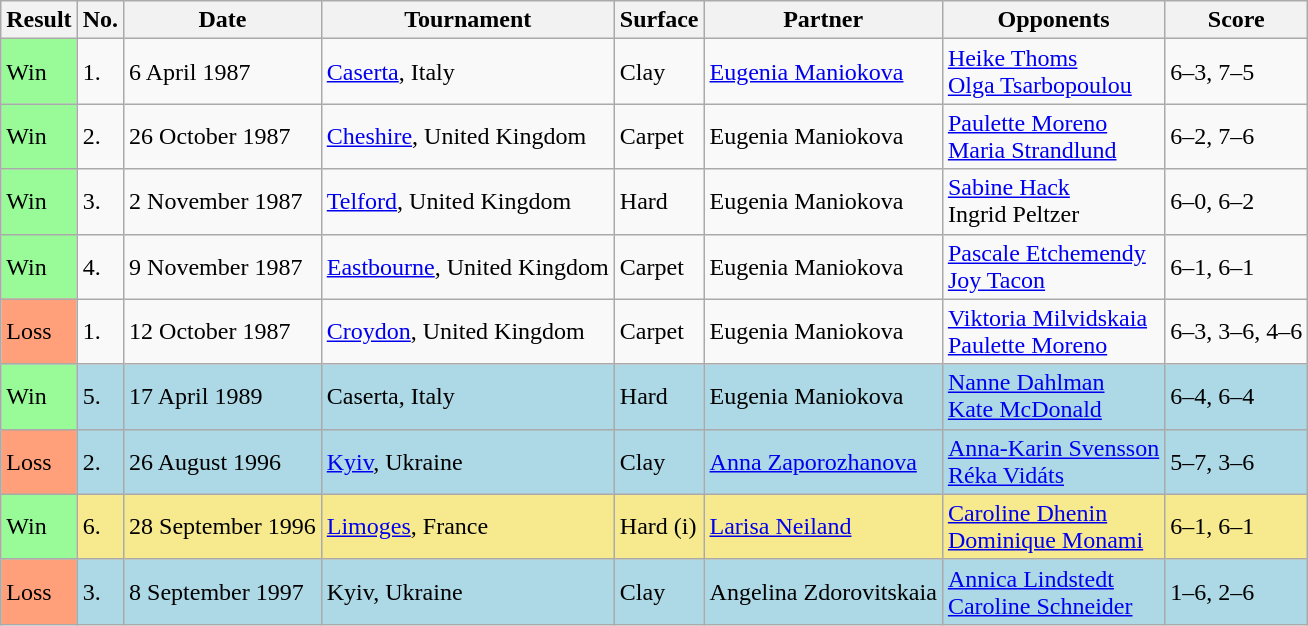<table class="sortable wikitable">
<tr>
<th><strong>Result</strong></th>
<th><strong>No.</strong></th>
<th><strong>Date</strong></th>
<th><strong>Tournament</strong></th>
<th><strong>Surface</strong></th>
<th><strong>Partner</strong></th>
<th><strong>Opponents</strong></th>
<th><strong>Score</strong></th>
</tr>
<tr>
<td style="background:#98fb98;">Win</td>
<td>1.</td>
<td>6 April 1987</td>
<td><a href='#'>Caserta</a>, Italy</td>
<td>Clay</td>
<td> <a href='#'>Eugenia Maniokova</a></td>
<td> <a href='#'>Heike Thoms</a> <br>  <a href='#'>Olga Tsarbopoulou</a></td>
<td>6–3, 7–5</td>
</tr>
<tr>
<td style="background:#98fb98;">Win</td>
<td>2.</td>
<td>26 October 1987</td>
<td><a href='#'>Cheshire</a>, United Kingdom</td>
<td>Carpet</td>
<td> Eugenia Maniokova</td>
<td> <a href='#'>Paulette Moreno</a> <br>  <a href='#'>Maria Strandlund</a></td>
<td>6–2, 7–6</td>
</tr>
<tr>
<td style="background:#98fb98;">Win</td>
<td>3.</td>
<td>2 November 1987</td>
<td><a href='#'>Telford</a>, United Kingdom</td>
<td>Hard</td>
<td> Eugenia Maniokova</td>
<td> <a href='#'>Sabine Hack</a> <br>  Ingrid Peltzer</td>
<td>6–0, 6–2</td>
</tr>
<tr>
<td style="background:#98fb98;">Win</td>
<td>4.</td>
<td>9 November 1987</td>
<td><a href='#'>Eastbourne</a>, United Kingdom</td>
<td>Carpet</td>
<td> Eugenia Maniokova</td>
<td> <a href='#'>Pascale Etchemendy</a> <br>  <a href='#'>Joy Tacon</a></td>
<td>6–1, 6–1</td>
</tr>
<tr>
<td style="background:#ffa07a;">Loss</td>
<td>1.</td>
<td>12 October 1987</td>
<td><a href='#'>Croydon</a>, United Kingdom</td>
<td>Carpet</td>
<td> Eugenia Maniokova</td>
<td> <a href='#'>Viktoria Milvidskaia</a> <br>  <a href='#'>Paulette Moreno</a></td>
<td>6–3, 3–6, 4–6</td>
</tr>
<tr style="background:lightblue;">
<td style="background:#98fb98;">Win</td>
<td>5.</td>
<td>17 April 1989</td>
<td>Caserta, Italy</td>
<td>Hard</td>
<td> Eugenia Maniokova</td>
<td> <a href='#'>Nanne Dahlman</a> <br>  <a href='#'>Kate McDonald</a></td>
<td>6–4, 6–4</td>
</tr>
<tr style="background:lightblue;">
<td style="background:#ffa07a;">Loss</td>
<td>2.</td>
<td>26 August 1996</td>
<td><a href='#'>Kyiv</a>, Ukraine</td>
<td>Clay</td>
<td> <a href='#'>Anna Zaporozhanova</a></td>
<td> <a href='#'>Anna-Karin Svensson</a> <br>  <a href='#'>Réka Vidáts</a></td>
<td>5–7, 3–6</td>
</tr>
<tr style="background:#f7e98e;">
<td style="background:#98fb98;">Win</td>
<td>6.</td>
<td>28 September 1996</td>
<td><a href='#'>Limoges</a>, France</td>
<td>Hard (i)</td>
<td> <a href='#'>Larisa Neiland</a></td>
<td> <a href='#'>Caroline Dhenin</a> <br>  <a href='#'>Dominique Monami</a></td>
<td>6–1, 6–1</td>
</tr>
<tr style="background:lightblue;">
<td style="background:#ffa07a;">Loss</td>
<td>3.</td>
<td>8 September 1997</td>
<td>Kyiv, Ukraine</td>
<td>Clay</td>
<td> Angelina Zdorovitskaia</td>
<td> <a href='#'>Annica Lindstedt</a> <br>  <a href='#'>Caroline Schneider</a></td>
<td>1–6, 2–6</td>
</tr>
</table>
